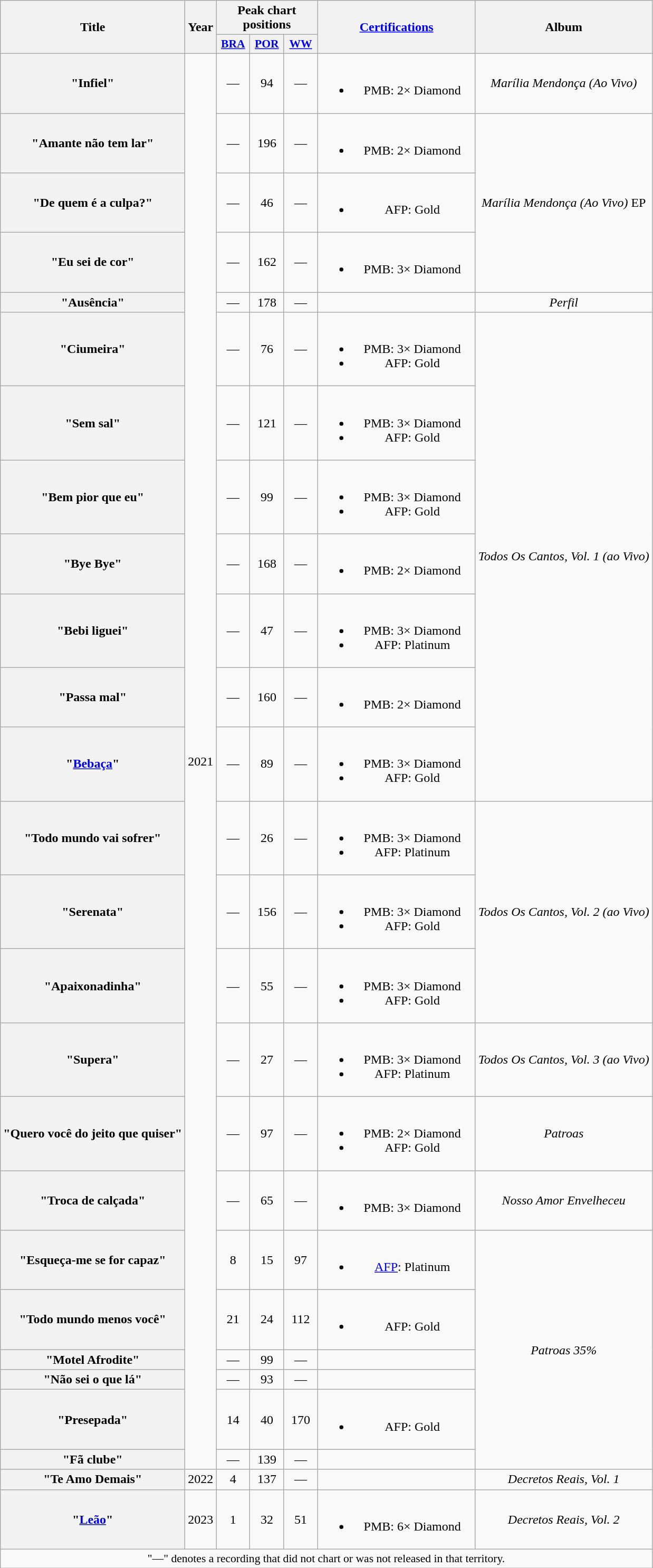<table class="wikitable plainrowheaders" style="text-align:center;">
<tr>
<th scope="col" rowspan="2">Title</th>
<th scope="col" rowspan="2">Year</th>
<th scope="col" colspan="3">Peak chart positions</th>
<th scope="col" rowspan="2" style="width:12em;"><a href='#'>Certifications</a></th>
<th scope="col" rowspan="2">Album</th>
</tr>
<tr>
<th scope="col" style="width:2.5em;font-size:90%;"><a href='#'>BRA</a><br></th>
<th scope="col" style="width:2.5em;font-size:90%;"><a href='#'>POR</a><br></th>
<th scope="col" style="width:2.5em;font-size:90%;"><a href='#'>WW</a><br></th>
</tr>
<tr>
<th scope="row">"Infiel"</th>
<td rowspan="24">2021</td>
<td>—</td>
<td>94</td>
<td>—</td>
<td><br><ul><li>PMB: 2× Diamond</li></ul></td>
<td><em>Marília Mendonça (Ao Vivo)</em></td>
</tr>
<tr>
<th scope="row">"Amante não tem lar"</th>
<td>—</td>
<td>196</td>
<td>—</td>
<td><br><ul><li>PMB: 2× Diamond</li></ul></td>
<td rowspan="3"><em>Marília Mendonça (Ao Vivo)</em> EP</td>
</tr>
<tr>
<th scope="row">"De quem é a culpa?"</th>
<td>—</td>
<td>46</td>
<td>—</td>
<td><br><ul><li>AFP: Gold</li></ul></td>
</tr>
<tr>
<th scope="row">"Eu sei de cor"</th>
<td>—</td>
<td>162</td>
<td>—</td>
<td><br><ul><li>PMB: 3× Diamond</li></ul></td>
</tr>
<tr>
<th scope="row">"Ausência"</th>
<td>—</td>
<td>178</td>
<td>—</td>
<td></td>
<td><em>Perfil</em></td>
</tr>
<tr>
<th scope="row">"Ciumeira"</th>
<td>—</td>
<td>76</td>
<td>—</td>
<td><br><ul><li>PMB: 3× Diamond</li><li>AFP: Gold</li></ul></td>
<td rowspan="7"><em>Todos Os Cantos, Vol. 1 (ao Vivo)</em></td>
</tr>
<tr>
<th scope="row">"Sem sal"</th>
<td>—</td>
<td>121</td>
<td>—</td>
<td><br><ul><li>PMB: 3× Diamond</li><li>AFP: Gold</li></ul></td>
</tr>
<tr>
<th scope="row">"Bem pior que eu"</th>
<td>—</td>
<td>99</td>
<td>—</td>
<td><br><ul><li>PMB: 3× Diamond</li><li>AFP: Gold</li></ul></td>
</tr>
<tr>
<th scope="row">"Bye Bye"</th>
<td>—</td>
<td>168</td>
<td>—</td>
<td><br><ul><li>PMB: 2× Diamond</li></ul></td>
</tr>
<tr>
<th scope="row">"Bebi liguei"</th>
<td>—</td>
<td>47</td>
<td>—</td>
<td><br><ul><li>PMB: 3× Diamond</li><li>AFP: Platinum</li></ul></td>
</tr>
<tr>
<th scope="row">"Passa mal"</th>
<td>—</td>
<td>160</td>
<td>—</td>
<td><br><ul><li>PMB: 2× Diamond</li></ul></td>
</tr>
<tr>
<th scope="row">"<a href='#'>Bebaça</a>"</th>
<td>—</td>
<td>89</td>
<td>—</td>
<td><br><ul><li>PMB: 3× Diamond</li><li>AFP: Gold</li></ul></td>
</tr>
<tr>
<th scope="row">"Todo mundo vai sofrer"</th>
<td>—</td>
<td>26</td>
<td>—</td>
<td><br><ul><li>PMB: 3× Diamond</li><li>AFP: Platinum</li></ul></td>
<td rowspan="3"><em>Todos Os Cantos, Vol. 2 (ao Vivo)</em></td>
</tr>
<tr>
<th scope="row">"Serenata"</th>
<td>—</td>
<td>156</td>
<td>—</td>
<td><br><ul><li>PMB: 3× Diamond</li><li>AFP: Gold</li></ul></td>
</tr>
<tr>
<th scope="row">"Apaixonadinha"<br></th>
<td>—</td>
<td>55</td>
<td>—</td>
<td><br><ul><li>PMB: 3× Diamond</li><li>AFP: Gold</li></ul></td>
</tr>
<tr>
<th scope="row">"Supera"</th>
<td>—</td>
<td>27</td>
<td>—</td>
<td><br><ul><li>PMB: 3× Diamond</li><li>AFP: Platinum</li></ul></td>
<td><em>Todos Os Cantos, Vol. 3 (ao Vivo)</em></td>
</tr>
<tr>
<th scope="row">"Quero você do jeito que quiser"<br></th>
<td>—</td>
<td>97</td>
<td>—</td>
<td><br><ul><li>PMB: 2× Diamond</li><li>AFP: Gold</li></ul></td>
<td><em>Patroas</em></td>
</tr>
<tr>
<th scope="row">"Troca de calçada"</th>
<td>—</td>
<td>65</td>
<td>—</td>
<td><br><ul><li>PMB: 3× Diamond</li></ul></td>
<td><em>Nosso Amor Envelheceu</em></td>
</tr>
<tr>
<th scope="row">"Esqueça-me se for capaz"<br></th>
<td>8</td>
<td>15</td>
<td>97</td>
<td><br><ul><li><a href='#'>AFP</a>: Platinum</li></ul></td>
<td rowspan="6"><em>Patroas 35%</em></td>
</tr>
<tr>
<th scope="row">"Todo mundo menos você"<br></th>
<td>21</td>
<td>24</td>
<td>112</td>
<td><br><ul><li>AFP: Gold</li></ul></td>
</tr>
<tr>
<th scope="row">"Motel Afrodite"<br></th>
<td>—</td>
<td>99</td>
<td>—</td>
<td></td>
</tr>
<tr>
<th scope="row">"Não sei o que lá"<br></th>
<td>—</td>
<td>93</td>
<td>—</td>
<td></td>
</tr>
<tr>
<th scope="row">"Presepada"<br></th>
<td>14</td>
<td>40</td>
<td>170</td>
<td><br><ul><li>AFP: Gold</li></ul></td>
</tr>
<tr>
<th scope="row">"Fã clube"<br></th>
<td>—</td>
<td>139</td>
<td>—</td>
<td></td>
</tr>
<tr>
<th scope="row">"Te Amo Demais"</th>
<td>2022</td>
<td>4</td>
<td>137</td>
<td>—</td>
<td></td>
<td><em>Decretos Reais, Vol. 1</em></td>
</tr>
<tr>
<th scope="row">"<a href='#'>Leão</a>"</th>
<td>2023</td>
<td>1</td>
<td>32</td>
<td>51</td>
<td><br><ul><li>PMB: 6× Diamond</li></ul></td>
<td><em>Decretos Reais, Vol. 2</em></td>
</tr>
<tr>
<td colspan="15" style="font-size:90%">"—" denotes a recording that did not chart or was not released in that territory.</td>
</tr>
</table>
